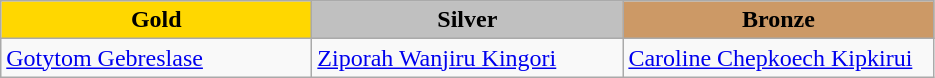<table class="wikitable" style="text-align:left">
<tr align="center">
<td width=200 bgcolor=gold><strong>Gold</strong></td>
<td width=200 bgcolor=silver><strong>Silver</strong></td>
<td width=200 bgcolor=CC9966><strong>Bronze</strong></td>
</tr>
<tr>
<td><a href='#'>Gotytom Gebreslase</a> <br> </td>
<td><a href='#'>Ziporah Wanjiru Kingori</a> <br> </td>
<td><a href='#'>Caroline Chepkoech Kipkirui</a> <br> </td>
</tr>
</table>
